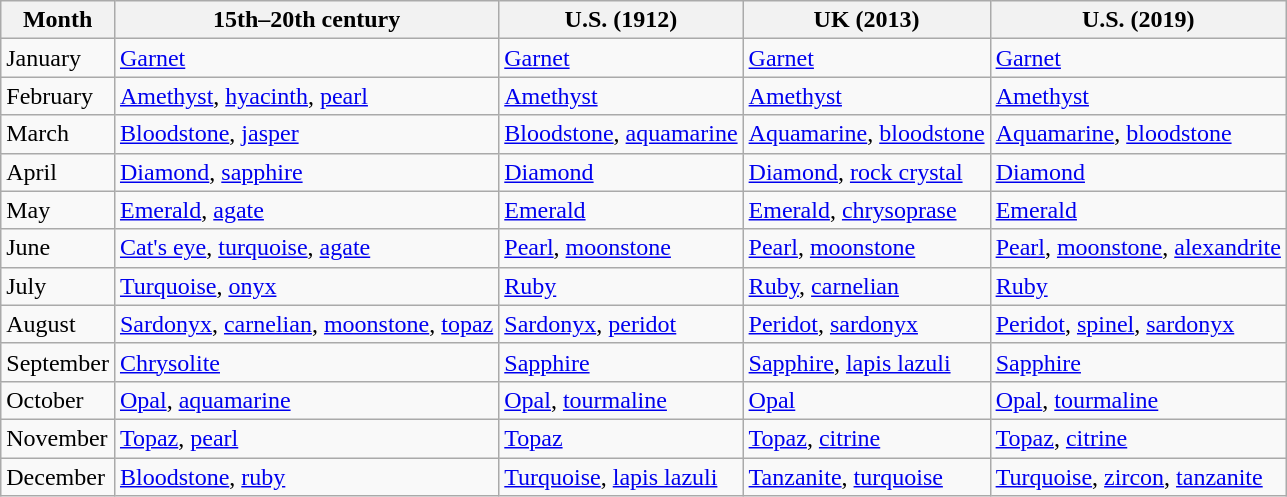<table class="wikitable">
<tr>
<th>Month</th>
<th>15th–20th century</th>
<th>U.S. (1912)</th>
<th>UK (2013)</th>
<th>U.S. (2019)</th>
</tr>
<tr>
<td>January</td>
<td><a href='#'>Garnet</a></td>
<td><a href='#'>Garnet</a></td>
<td><a href='#'>Garnet</a></td>
<td><a href='#'>Garnet</a></td>
</tr>
<tr>
<td>February</td>
<td><a href='#'>Amethyst</a>, <a href='#'>hyacinth</a>, <a href='#'>pearl</a></td>
<td><a href='#'>Amethyst</a></td>
<td><a href='#'>Amethyst</a></td>
<td><a href='#'>Amethyst</a></td>
</tr>
<tr>
<td>March</td>
<td><a href='#'>Bloodstone</a>, <a href='#'>jasper</a></td>
<td><a href='#'>Bloodstone</a>, <a href='#'>aquamarine</a></td>
<td><a href='#'>Aquamarine</a>, <a href='#'>bloodstone</a></td>
<td><a href='#'>Aquamarine</a>, <a href='#'>bloodstone</a></td>
</tr>
<tr>
<td>April</td>
<td><a href='#'>Diamond</a>, <a href='#'>sapphire</a></td>
<td><a href='#'>Diamond</a></td>
<td><a href='#'>Diamond</a>, <a href='#'>rock crystal</a></td>
<td><a href='#'>Diamond</a></td>
</tr>
<tr>
<td>May</td>
<td><a href='#'>Emerald</a>, <a href='#'>agate</a></td>
<td><a href='#'>Emerald</a></td>
<td><a href='#'>Emerald</a>, <a href='#'>chrysoprase</a></td>
<td><a href='#'>Emerald</a></td>
</tr>
<tr>
<td>June</td>
<td><a href='#'>Cat's eye</a>, <a href='#'>turquoise</a>, <a href='#'>agate</a></td>
<td><a href='#'>Pearl</a>, <a href='#'>moonstone</a></td>
<td><a href='#'>Pearl</a>, <a href='#'>moonstone</a></td>
<td><a href='#'>Pearl</a>, <a href='#'>moonstone</a>, <a href='#'>alexandrite</a></td>
</tr>
<tr>
<td>July</td>
<td><a href='#'>Turquoise</a>, <a href='#'>onyx</a></td>
<td><a href='#'>Ruby</a></td>
<td><a href='#'>Ruby</a>, <a href='#'>carnelian</a></td>
<td><a href='#'>Ruby</a></td>
</tr>
<tr>
<td>August</td>
<td><a href='#'>Sardonyx</a>, <a href='#'>carnelian</a>, <a href='#'>moonstone</a>, <a href='#'>topaz</a></td>
<td><a href='#'>Sardonyx</a>, <a href='#'>peridot</a></td>
<td><a href='#'>Peridot</a>, <a href='#'>sardonyx</a></td>
<td><a href='#'>Peridot</a>, <a href='#'>spinel</a>, <a href='#'>sardonyx</a></td>
</tr>
<tr>
<td>September</td>
<td><a href='#'>Chrysolite</a></td>
<td><a href='#'>Sapphire</a></td>
<td><a href='#'>Sapphire</a>, <a href='#'>lapis lazuli</a></td>
<td><a href='#'>Sapphire</a></td>
</tr>
<tr>
<td>October</td>
<td><a href='#'>Opal</a>, <a href='#'>aquamarine</a></td>
<td><a href='#'>Opal</a>, <a href='#'>tourmaline</a></td>
<td><a href='#'>Opal</a></td>
<td><a href='#'>Opal</a>, <a href='#'>tourmaline</a></td>
</tr>
<tr>
<td>November</td>
<td><a href='#'>Topaz</a>, <a href='#'>pearl</a></td>
<td><a href='#'>Topaz</a></td>
<td><a href='#'>Topaz</a>, <a href='#'>citrine</a></td>
<td><a href='#'>Topaz</a>, <a href='#'>citrine</a></td>
</tr>
<tr>
<td>December</td>
<td><a href='#'>Bloodstone</a>, <a href='#'>ruby</a></td>
<td><a href='#'>Turquoise</a>, <a href='#'>lapis lazuli</a></td>
<td><a href='#'>Tanzanite</a>, <a href='#'>turquoise</a></td>
<td><a href='#'>Turquoise</a>, <a href='#'>zircon</a>, <a href='#'>tanzanite</a></td>
</tr>
</table>
